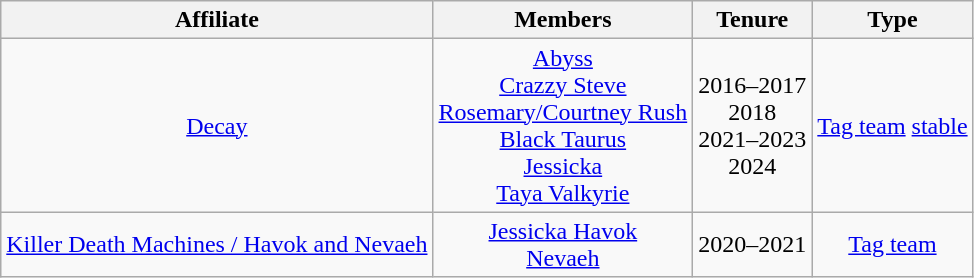<table class="wikitable sortable" style="text-align:center;">
<tr>
<th>Affiliate</th>
<th>Members</th>
<th>Tenure</th>
<th>Type</th>
</tr>
<tr>
<td><a href='#'>Decay</a></td>
<td><a href='#'>Abyss</a><br><a href='#'>Crazzy Steve</a><br><a href='#'>Rosemary/Courtney Rush</a><br><a href='#'>Black Taurus</a><br><a href='#'>Jessicka</a><br><a href='#'>Taya Valkyrie</a></td>
<td>2016–2017<br>2018<br>2021–2023<br>2024</td>
<td><a href='#'>Tag team</a> <a href='#'>stable</a></td>
</tr>
<tr>
<td><a href='#'>Killer Death Machines / Havok and Nevaeh</a></td>
<td><a href='#'>Jessicka Havok</a><br><a href='#'>Nevaeh</a></td>
<td>2020–2021</td>
<td><a href='#'>Tag team</a></td>
</tr>
</table>
